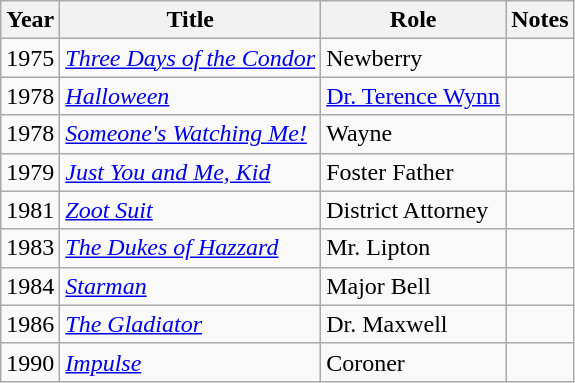<table class="wikitable">
<tr>
<th>Year</th>
<th>Title</th>
<th>Role</th>
<th>Notes</th>
</tr>
<tr>
<td>1975</td>
<td><em><a href='#'>Three Days of the Condor</a></em></td>
<td>Newberry</td>
<td></td>
</tr>
<tr>
<td>1978</td>
<td><em><a href='#'>Halloween</a></em></td>
<td><a href='#'>Dr. Terence Wynn</a></td>
<td></td>
</tr>
<tr>
<td>1978</td>
<td><em><a href='#'>Someone's Watching Me!</a></em></td>
<td>Wayne</td>
<td></td>
</tr>
<tr>
<td>1979</td>
<td><em><a href='#'>Just You and Me, Kid</a></em></td>
<td>Foster Father</td>
<td></td>
</tr>
<tr>
<td>1981</td>
<td><em><a href='#'>Zoot Suit</a></em></td>
<td>District Attorney</td>
<td></td>
</tr>
<tr>
<td>1983</td>
<td><em><a href='#'>The Dukes of Hazzard</a></em></td>
<td>Mr. Lipton</td>
<td></td>
</tr>
<tr>
<td>1984</td>
<td><em><a href='#'>Starman</a></em></td>
<td>Major Bell</td>
<td></td>
</tr>
<tr>
<td>1986</td>
<td><em><a href='#'>The Gladiator</a></em></td>
<td>Dr. Maxwell</td>
<td></td>
</tr>
<tr>
<td>1990</td>
<td><em><a href='#'>Impulse</a></em></td>
<td>Coroner</td>
<td></td>
</tr>
</table>
